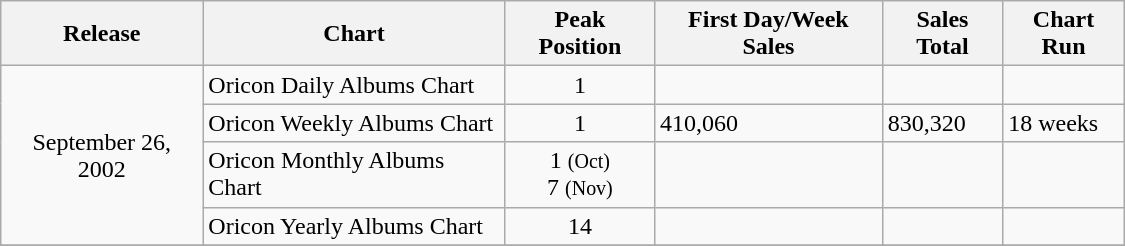<table class="wikitable" width="750px">
<tr>
<th align="left">Release</th>
<th align="left">Chart</th>
<th align="left">Peak Position</th>
<th align="left">First Day/Week Sales</th>
<th align="left">Sales Total</th>
<th align="left">Chart Run</th>
</tr>
<tr>
<td align="center" rowspan="4">September 26, 2002</td>
<td align="left">Oricon Daily Albums Chart</td>
<td align="center">1</td>
<td align="left"></td>
<td align="left"></td>
<td align="left"></td>
</tr>
<tr>
<td align="left">Oricon Weekly Albums Chart</td>
<td align="center">1</td>
<td align="left">410,060</td>
<td align="left">830,320</td>
<td align="left">18 weeks</td>
</tr>
<tr>
<td align="left">Oricon Monthly Albums Chart</td>
<td align="center">1 <small>(Oct)</small><br>7 <small>(Nov)</small></td>
<td align="left"></td>
<td align="left"></td>
<td align="left"></td>
</tr>
<tr>
<td align="left">Oricon Yearly Albums Chart</td>
<td align="center">14</td>
<td align="left"></td>
<td align="left"></td>
<td align="left"></td>
</tr>
<tr>
</tr>
</table>
